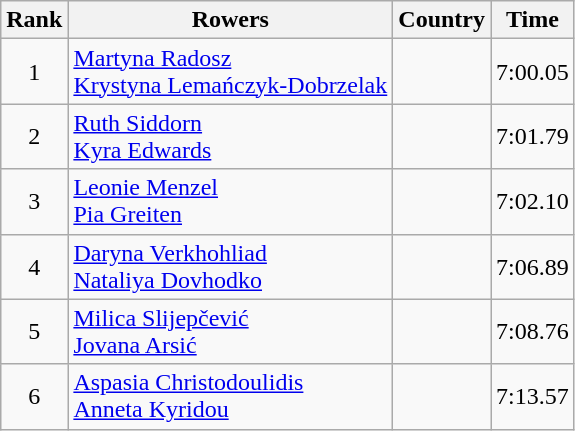<table class="wikitable" style="text-align:center">
<tr>
<th>Rank</th>
<th>Rowers</th>
<th>Country</th>
<th>Time</th>
</tr>
<tr>
<td>1</td>
<td align="left"><a href='#'>Martyna Radosz</a><br><a href='#'>Krystyna Lemańczyk-Dobrzelak</a></td>
<td align="left"></td>
<td>7:00.05</td>
</tr>
<tr>
<td>2</td>
<td align="left"><a href='#'>Ruth Siddorn</a><br><a href='#'>Kyra Edwards</a></td>
<td align="left"></td>
<td>7:01.79</td>
</tr>
<tr>
<td>3</td>
<td align="left"><a href='#'>Leonie Menzel</a><br><a href='#'>Pia Greiten</a></td>
<td align="left"></td>
<td>7:02.10</td>
</tr>
<tr>
<td>4</td>
<td align="left"><a href='#'>Daryna Verkhohliad</a><br><a href='#'>Nataliya Dovhodko</a></td>
<td align="left"></td>
<td>7:06.89</td>
</tr>
<tr>
<td>5</td>
<td align="left"><a href='#'>Milica Slijepčević</a><br><a href='#'>Jovana Arsić</a></td>
<td align="left"></td>
<td>7:08.76</td>
</tr>
<tr>
<td>6</td>
<td align="left"><a href='#'>Aspasia Christodoulidis</a><br><a href='#'>Anneta Kyridou</a></td>
<td align="left"></td>
<td>7:13.57</td>
</tr>
</table>
